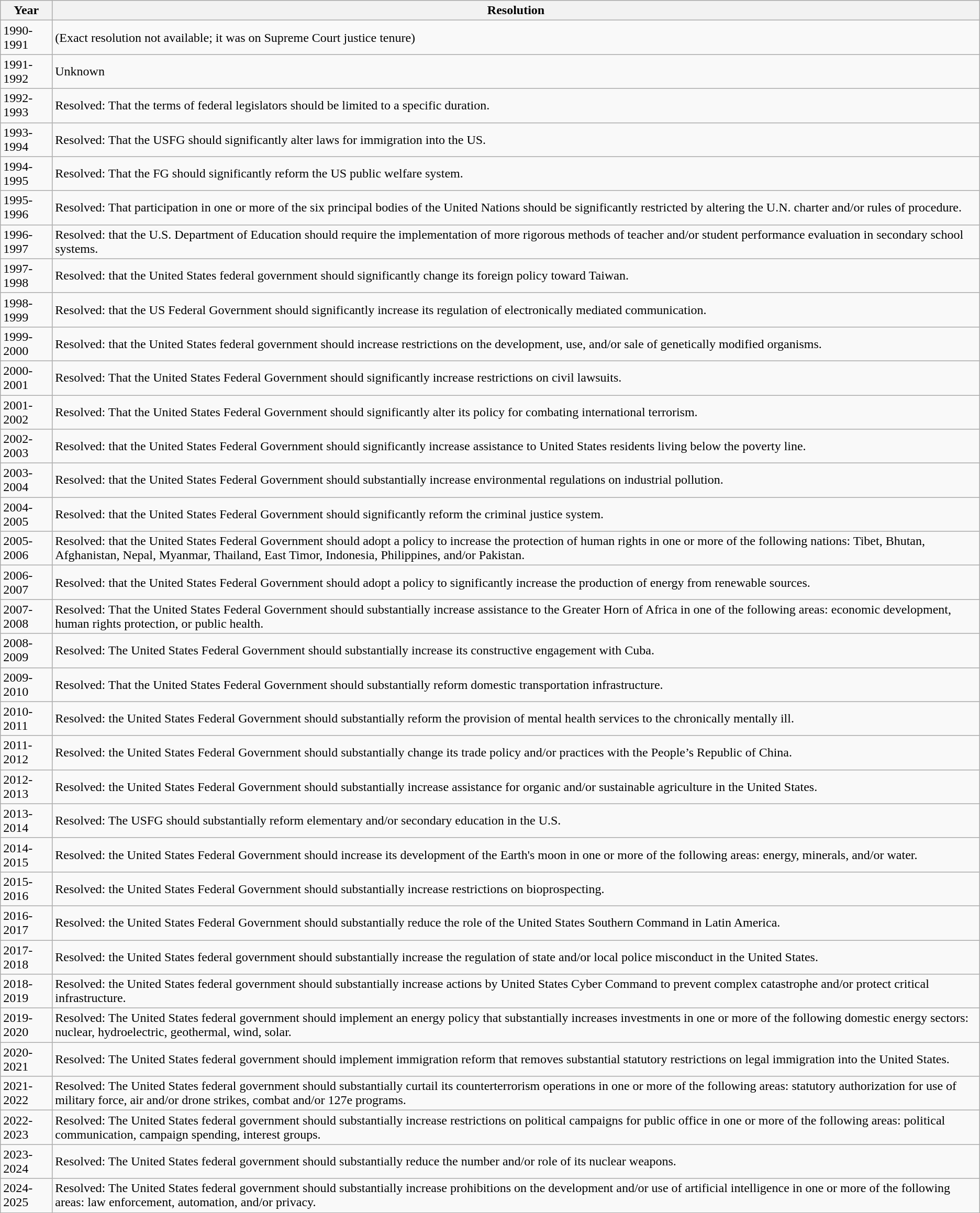<table class="wikitable">
<tr>
<th>Year</th>
<th>Resolution</th>
</tr>
<tr>
<td>1990-1991</td>
<td>(Exact resolution not available; it was on Supreme Court justice tenure)</td>
</tr>
<tr>
<td>1991-1992</td>
<td>Unknown</td>
</tr>
<tr>
<td>1992-1993</td>
<td>Resolved: That the terms of federal legislators should be limited to a specific duration.</td>
</tr>
<tr>
<td>1993-1994</td>
<td>Resolved: That the USFG should significantly alter laws for immigration into the US.</td>
</tr>
<tr>
<td>1994-1995</td>
<td>Resolved: That the FG should significantly reform the US public welfare system.</td>
</tr>
<tr>
<td>1995-1996</td>
<td>Resolved: That participation in one or more of the six principal bodies of the United Nations should be significantly restricted by altering the U.N. charter and/or rules of procedure.</td>
</tr>
<tr>
<td>1996-1997</td>
<td>Resolved: that the U.S. Department of Education should require the implementation of more rigorous methods of teacher and/or student performance evaluation in secondary school systems.</td>
</tr>
<tr>
<td>1997-1998</td>
<td>Resolved: that the United States federal government should significantly change its foreign policy toward Taiwan.</td>
</tr>
<tr>
<td>1998-1999</td>
<td>Resolved: that the US Federal Government should significantly increase its regulation of electronically mediated communication.</td>
</tr>
<tr>
<td>1999-2000</td>
<td>Resolved: that the United States federal government should increase restrictions on the development, use, and/or sale of genetically modified organisms.</td>
</tr>
<tr>
<td>2000-2001</td>
<td>Resolved: That the United States Federal Government should significantly increase restrictions on civil lawsuits.</td>
</tr>
<tr>
<td>2001-2002</td>
<td>Resolved: That the United States Federal Government should significantly alter its policy for combating international terrorism.</td>
</tr>
<tr>
<td>2002-2003</td>
<td>Resolved: that the United States Federal Government should significantly increase assistance to United States residents living below the poverty line.</td>
</tr>
<tr>
<td>2003-2004</td>
<td>Resolved: that the United States Federal Government should substantially increase environmental regulations on industrial pollution.</td>
</tr>
<tr>
<td>2004-2005</td>
<td>Resolved: that the United States Federal Government should significantly reform the criminal justice system.</td>
</tr>
<tr>
<td>2005-2006</td>
<td>Resolved: that the United States Federal Government should adopt a policy to increase the protection of human rights in one or more of the following nations: Tibet, Bhutan, Afghanistan, Nepal, Myanmar, Thailand, East Timor, Indonesia, Philippines, and/or Pakistan.</td>
</tr>
<tr>
<td>2006-2007</td>
<td>Resolved: that the United States Federal Government should adopt a policy to significantly increase the production of energy from renewable sources.</td>
</tr>
<tr>
<td>2007-2008</td>
<td>Resolved: That the United States Federal Government should substantially increase assistance to the Greater Horn of Africa in one of the following areas: economic development, human rights protection, or public health.</td>
</tr>
<tr>
<td>2008-2009</td>
<td>Resolved: The United States Federal Government should substantially increase its constructive engagement with Cuba.</td>
</tr>
<tr>
<td>2009-2010</td>
<td>Resolved: That the United States Federal Government should substantially reform domestic transportation infrastructure.</td>
</tr>
<tr>
<td>2010-2011</td>
<td>Resolved: the United States Federal Government should substantially reform the provision of mental health services to the chronically mentally ill.</td>
</tr>
<tr>
<td>2011-2012</td>
<td>Resolved: the United States Federal Government should substantially change its trade policy and/or practices with the People’s Republic of China.</td>
</tr>
<tr>
<td>2012-2013</td>
<td>Resolved: the United States Federal Government should substantially increase assistance for organic and/or sustainable agriculture in the United States.</td>
</tr>
<tr>
<td>2013-2014</td>
<td>Resolved: The USFG should substantially reform elementary and/or secondary education in the U.S.</td>
</tr>
<tr>
<td>2014-2015</td>
<td>Resolved: the United States Federal Government should increase its development of the Earth's moon in one or more of the following areas: energy, minerals, and/or water.</td>
</tr>
<tr>
<td>2015-2016</td>
<td>Resolved: the United States Federal Government should substantially increase restrictions on bioprospecting.</td>
</tr>
<tr>
<td>2016-2017</td>
<td>Resolved: the United States Federal Government should substantially reduce the role of the United States Southern Command in Latin America.</td>
</tr>
<tr>
<td>2017-2018</td>
<td>Resolved: the United States federal government should substantially increase the regulation of state and/or local police misconduct in the United States.</td>
</tr>
<tr>
<td>2018-2019</td>
<td>Resolved: the United States federal government should substantially increase actions by United States Cyber Command to prevent complex catastrophe and/or protect critical infrastructure.</td>
</tr>
<tr>
<td>2019-2020</td>
<td>Resolved: The United States federal government should implement an energy policy that substantially increases investments in one or more of the following domestic energy sectors: nuclear, hydroelectric, geothermal, wind, solar.</td>
</tr>
<tr>
<td>2020-2021</td>
<td>Resolved: The United States federal government should implement immigration reform that removes substantial statutory restrictions on legal immigration into the United States.</td>
</tr>
<tr>
<td>2021-2022</td>
<td>Resolved: The United States federal government should substantially curtail its counterterrorism operations in one or more of the following areas: statutory authorization for use of military force, air and/or drone strikes, combat and/or 127e programs.</td>
</tr>
<tr>
<td>2022-2023</td>
<td>Resolved: The United States federal government should substantially increase restrictions on political campaigns for public office in one or more of the following areas: political communication, campaign spending, interest groups.</td>
</tr>
<tr>
<td>2023-2024</td>
<td>Resolved: The United States federal government should substantially reduce the number and/or role of its nuclear weapons.</td>
</tr>
<tr>
<td>2024-2025</td>
<td>Resolved: The United States federal government should substantially increase prohibitions on the development and/or use of artificial intelligence in one or more of the following areas: law enforcement, automation, and/or privacy.</td>
</tr>
</table>
